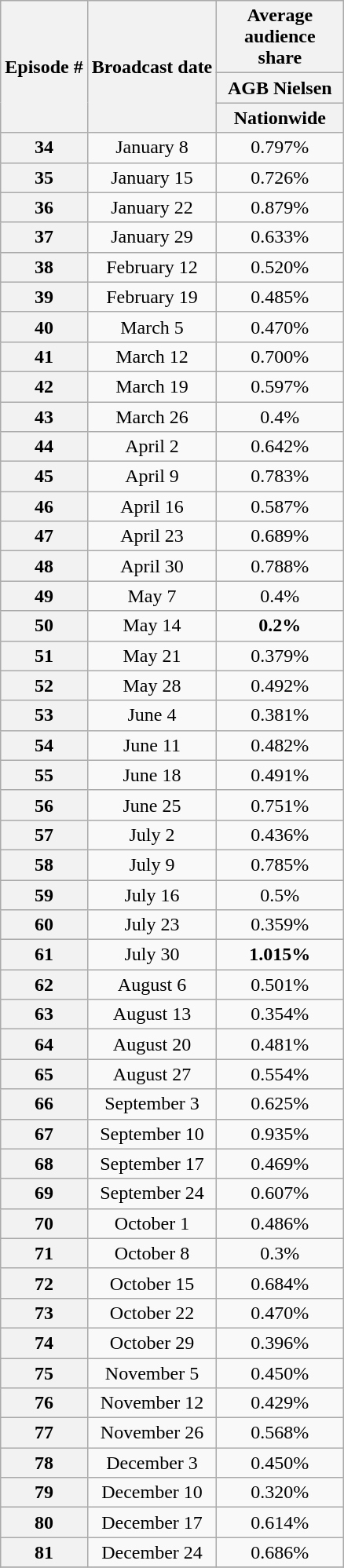<table class="wikitable" style="text-align:center">
<tr>
<th rowspan="3">Episode #</th>
<th rowspan="3">Broadcast date</th>
<th>Average audience share</th>
</tr>
<tr>
<th colspan="1">AGB Nielsen<br></th>
</tr>
<tr>
<th width=100>Nationwide</th>
</tr>
<tr>
<th>34</th>
<td>January 8</td>
<td>0.797%</td>
</tr>
<tr>
<th>35</th>
<td>January 15</td>
<td>0.726%</td>
</tr>
<tr>
<th>36</th>
<td>January 22</td>
<td>0.879%</td>
</tr>
<tr>
<th>37</th>
<td>January 29</td>
<td>0.633%</td>
</tr>
<tr>
<th>38</th>
<td>February 12</td>
<td>0.520%</td>
</tr>
<tr>
<th>39</th>
<td>February 19</td>
<td>0.485%</td>
</tr>
<tr>
<th>40</th>
<td>March 5</td>
<td>0.470%</td>
</tr>
<tr>
<th>41</th>
<td>March 12</td>
<td>0.700%</td>
</tr>
<tr>
<th>42</th>
<td>March 19</td>
<td>0.597%</td>
</tr>
<tr>
<th>43</th>
<td>March 26</td>
<td>0.4%</td>
</tr>
<tr>
<th>44</th>
<td>April 2</td>
<td>0.642%</td>
</tr>
<tr>
<th>45</th>
<td>April 9</td>
<td>0.783%</td>
</tr>
<tr>
<th>46</th>
<td>April 16</td>
<td>0.587%</td>
</tr>
<tr>
<th>47</th>
<td>April 23</td>
<td>0.689%</td>
</tr>
<tr>
<th>48</th>
<td>April 30</td>
<td>0.788%</td>
</tr>
<tr>
<th>49</th>
<td>May 7</td>
<td>0.4%</td>
</tr>
<tr>
<th>50</th>
<td>May 14</td>
<td><span><strong>0.2%</strong></span></td>
</tr>
<tr>
<th>51</th>
<td>May 21</td>
<td>0.379%</td>
</tr>
<tr>
<th>52</th>
<td>May 28</td>
<td>0.492%</td>
</tr>
<tr>
<th>53</th>
<td>June 4</td>
<td>0.381%</td>
</tr>
<tr>
<th>54</th>
<td>June 11</td>
<td>0.482%</td>
</tr>
<tr>
<th>55</th>
<td>June 18</td>
<td>0.491%</td>
</tr>
<tr>
<th>56</th>
<td>June 25</td>
<td>0.751%</td>
</tr>
<tr>
<th>57</th>
<td>July 2</td>
<td>0.436%</td>
</tr>
<tr>
<th>58</th>
<td>July 9</td>
<td>0.785%</td>
</tr>
<tr>
<th>59</th>
<td>July 16</td>
<td>0.5%</td>
</tr>
<tr>
<th>60</th>
<td>July 23</td>
<td>0.359%</td>
</tr>
<tr>
<th>61</th>
<td>July 30</td>
<td><span><strong>1.015%</strong></span></td>
</tr>
<tr>
<th>62</th>
<td>August 6</td>
<td>0.501%</td>
</tr>
<tr>
<th>63</th>
<td>August 13</td>
<td>0.354%</td>
</tr>
<tr>
<th>64</th>
<td>August 20</td>
<td>0.481%</td>
</tr>
<tr>
<th>65</th>
<td>August 27</td>
<td>0.554%</td>
</tr>
<tr>
<th>66</th>
<td>September 3</td>
<td>0.625%</td>
</tr>
<tr>
<th>67</th>
<td>September 10</td>
<td>0.935%</td>
</tr>
<tr>
<th>68</th>
<td>September 17</td>
<td>0.469%</td>
</tr>
<tr>
<th>69</th>
<td>September 24</td>
<td>0.607%</td>
</tr>
<tr>
<th>70</th>
<td>October 1</td>
<td>0.486%</td>
</tr>
<tr>
<th>71</th>
<td>October 8</td>
<td>0.3%</td>
</tr>
<tr>
<th>72</th>
<td>October 15</td>
<td>0.684%</td>
</tr>
<tr>
<th>73</th>
<td>October 22</td>
<td>0.470%</td>
</tr>
<tr>
<th>74</th>
<td>October 29</td>
<td>0.396%</td>
</tr>
<tr>
<th>75</th>
<td>November 5</td>
<td>0.450%</td>
</tr>
<tr>
<th>76</th>
<td>November 12</td>
<td>0.429%</td>
</tr>
<tr>
<th>77</th>
<td>November 26</td>
<td>0.568%</td>
</tr>
<tr>
<th>78</th>
<td>December 3</td>
<td>0.450%</td>
</tr>
<tr>
<th>79</th>
<td>December 10</td>
<td>0.320%</td>
</tr>
<tr>
<th>80</th>
<td>December 17</td>
<td>0.614%</td>
</tr>
<tr>
<th>81</th>
<td>December 24</td>
<td>0.686%</td>
</tr>
<tr>
</tr>
</table>
